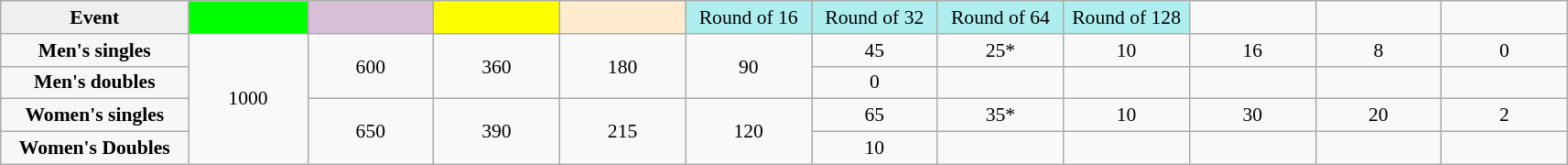<table class=wikitable style=font-size:90%;text-align:center>
<tr>
<td style="width:130px; background:#efefef;"><strong>Event</strong></td>
<td style="width:80px; background:lime;"></td>
<td style="width:85px; background:thistle;"></td>
<td style="width:85px; background:#ff0;"></td>
<td style="width:85px; background:#ffebcd;"></td>
<td style="width:85px; background:#afeeee;">Round of 16</td>
<td style="width:85px; background:#afeeee;">Round of 32</td>
<td style="width:85px; background:#afeeee;">Round of 64</td>
<td style="width:85px; background:#afeeee;">Round of 128</td>
<td width=85></td>
<td width=85></td>
<td width=85></td>
</tr>
<tr>
<th style="background:#f7f7f7;">Men's singles</th>
<td rowspan=4>1000</td>
<td rowspan=2>600</td>
<td rowspan=2>360</td>
<td rowspan=2>180</td>
<td rowspan=2>90</td>
<td>45</td>
<td>25*</td>
<td>10</td>
<td>16</td>
<td>8</td>
<td>0</td>
</tr>
<tr>
<th style="background:#f7f7f7;">Men's doubles</th>
<td>0</td>
<td></td>
<td></td>
<td></td>
<td></td>
<td></td>
</tr>
<tr>
<th style="background:#f7f7f7;">Women's singles</th>
<td rowspan=2>650</td>
<td rowspan=2>390</td>
<td rowspan=2>215</td>
<td rowspan=2>120</td>
<td>65</td>
<td>35*</td>
<td>10</td>
<td>30</td>
<td>20</td>
<td>2</td>
</tr>
<tr>
<th style="background:#f7f7f7;">Women's Doubles</th>
<td>10</td>
<td></td>
<td></td>
<td></td>
<td></td>
<td></td>
</tr>
</table>
